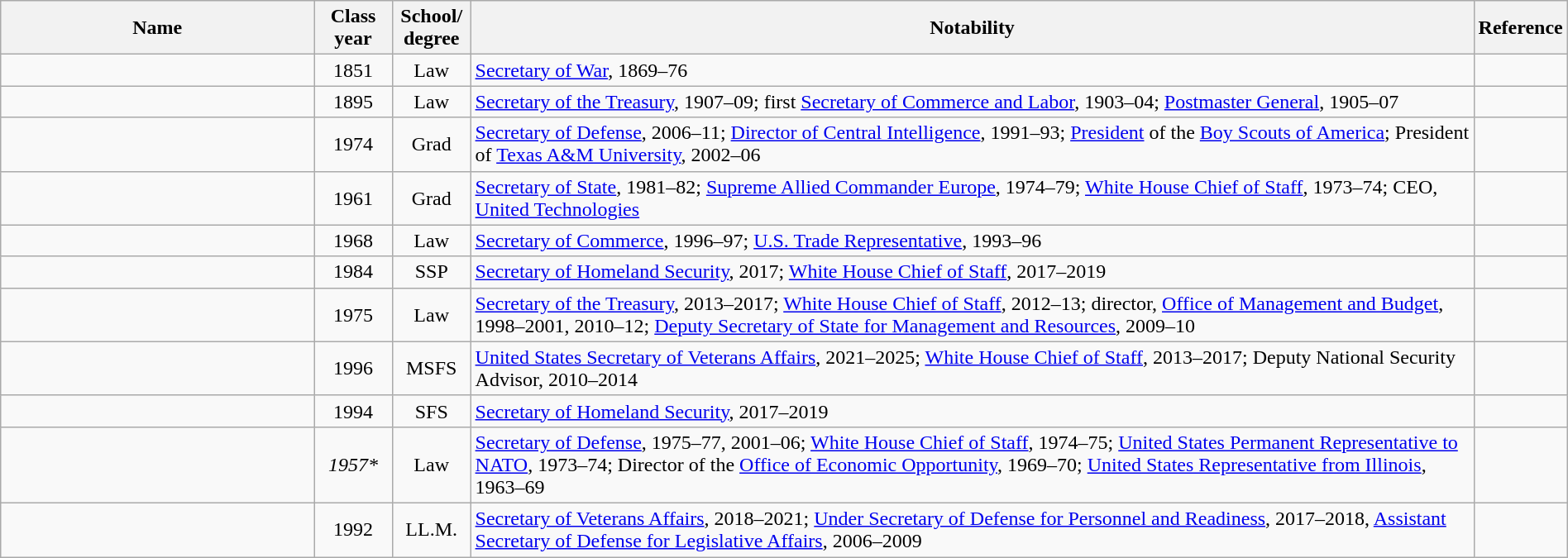<table class="wikitable sortable" style="width:100%">
<tr>
<th style="width:20%;">Name</th>
<th style="width:5%;">Class year</th>
<th style="width:5%;">School/<br>degree</th>
<th style="width:*;" class="unsortable">Notability</th>
<th style="width:5%;" class="unsortable">Reference</th>
</tr>
<tr>
<td></td>
<td style="text-align:center;">1851</td>
<td style="text-align:center;">Law</td>
<td><a href='#'>Secretary of War</a>, 1869–76</td>
<td style="text-align:center;"></td>
</tr>
<tr>
<td></td>
<td style="text-align:center;">1895</td>
<td style="text-align:center;">Law</td>
<td><a href='#'>Secretary of the Treasury</a>, 1907–09; first <a href='#'>Secretary of Commerce and Labor</a>, 1903–04; <a href='#'>Postmaster General</a>, 1905–07</td>
<td style="text-align:center;"></td>
</tr>
<tr>
<td></td>
<td style="text-align:center;">1974</td>
<td style="text-align:center;">Grad</td>
<td><a href='#'>Secretary of Defense</a>, 2006–11; <a href='#'>Director of Central Intelligence</a>, 1991–93; <a href='#'>President</a> of the <a href='#'>Boy Scouts of America</a>; President of <a href='#'>Texas A&M University</a>, 2002–06</td>
<td style="text-align:center;"></td>
</tr>
<tr>
<td></td>
<td style="text-align:center;">1961</td>
<td style="text-align:center;">Grad</td>
<td><a href='#'>Secretary of State</a>, 1981–82; <a href='#'>Supreme Allied Commander Europe</a>, 1974–79; <a href='#'>White House Chief of Staff</a>, 1973–74; CEO, <a href='#'>United Technologies</a></td>
<td style="text-align:center;"></td>
</tr>
<tr>
<td></td>
<td style="text-align:center;">1968</td>
<td style="text-align:center;">Law</td>
<td><a href='#'>Secretary of Commerce</a>, 1996–97; <a href='#'>U.S. Trade Representative</a>, 1993–96</td>
<td style="text-align:center;"></td>
</tr>
<tr>
<td></td>
<td style="text-align:center;">1984</td>
<td style="text-align:center;">SSP</td>
<td><a href='#'>Secretary of Homeland Security</a>, 2017; <a href='#'>White House Chief of Staff</a>, 2017–2019</td>
<td style="text-align:center;"></td>
</tr>
<tr>
<td></td>
<td style="text-align:center;">1975</td>
<td style="text-align:center;">Law</td>
<td><a href='#'>Secretary of the Treasury</a>, 2013–2017; <a href='#'>White House Chief of Staff</a>, 2012–13; director, <a href='#'>Office of Management and Budget</a>, 1998–2001, 2010–12; <a href='#'>Deputy Secretary of State for Management and Resources</a>, 2009–10</td>
<td style="text-align:center;"></td>
</tr>
<tr>
<td></td>
<td style="text-align:center;">1996</td>
<td style="text-align:center;">MSFS</td>
<td><a href='#'>United States Secretary of Veterans Affairs</a>, 2021–2025; <a href='#'>White House Chief of Staff</a>, 2013–2017; Deputy National Security Advisor, 2010–2014</td>
<td style="text-align:center;"></td>
</tr>
<tr>
<td></td>
<td style="text-align:center;">1994</td>
<td style="text-align:center;">SFS</td>
<td><a href='#'>Secretary of Homeland Security</a>, 2017–2019</td>
<td style="text-align:center;"></td>
</tr>
<tr>
<td></td>
<td style="text-align:center;"><em>1957*</em></td>
<td style= "text-align:center;">Law</td>
<td><a href='#'>Secretary of Defense</a>, 1975–77, 2001–06; <a href='#'>White House Chief of Staff</a>, 1974–75; <a href='#'>United States Permanent Representative to NATO</a>, 1973–74; Director of the <a href='#'>Office of Economic Opportunity</a>, 1969–70; <a href='#'>United States Representative from Illinois</a>, 1963–69</td>
<td style="text-align:center;"></td>
</tr>
<tr>
<td></td>
<td style="text-align:center;">1992</td>
<td style="text-align:center;">LL.M.</td>
<td><a href='#'>Secretary of Veterans Affairs</a>, 2018–2021; <a href='#'>Under Secretary of Defense for Personnel and Readiness</a>, 2017–2018, <a href='#'>Assistant Secretary of Defense for Legislative Affairs</a>, 2006–2009</td>
<td style="text-align:center;"></td>
</tr>
</table>
